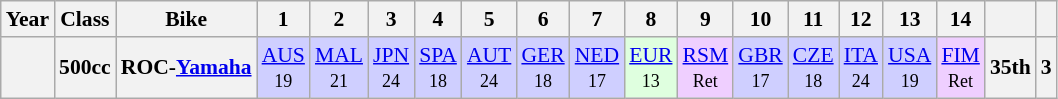<table class="wikitable" style="text-align:center; font-size:90%">
<tr>
<th>Year</th>
<th>Class</th>
<th>Bike</th>
<th>1</th>
<th>2</th>
<th>3</th>
<th>4</th>
<th>5</th>
<th>6</th>
<th>7</th>
<th>8</th>
<th>9</th>
<th>10</th>
<th>11</th>
<th>12</th>
<th>13</th>
<th>14</th>
<th></th>
<th></th>
</tr>
<tr>
<th></th>
<th>500cc</th>
<th>ROC-<a href='#'>Yamaha</a></th>
<td style="background:#CFCFFF;"><a href='#'>AUS</a><br><small>19</small></td>
<td style="background:#CFCFFF;"><a href='#'>MAL</a><br><small>21</small></td>
<td style="background:#CFCFFF;"><a href='#'>JPN</a><br><small>24</small></td>
<td style="background:#CFCFFF;"><a href='#'>SPA</a><br><small>18</small></td>
<td style="background:#CFCFFF;"><a href='#'>AUT</a><br><small>24</small></td>
<td style="background:#CFCFFF;"><a href='#'>GER</a><br><small>18</small></td>
<td style="background:#CFCFFF;"><a href='#'>NED</a><br><small>17</small></td>
<td style="background:#DFFFDF;"><a href='#'>EUR</a><br><small>13</small></td>
<td style="background:#EFCFFF;"><a href='#'>RSM</a><br><small>Ret</small></td>
<td style="background:#CFCFFF;"><a href='#'>GBR</a><br><small>17</small></td>
<td style="background:#CFCFFF;"><a href='#'>CZE</a><br><small>18</small></td>
<td style="background:#CFCFFF;"><a href='#'>ITA</a><br><small>24</small></td>
<td style="background:#CFCFFF;"><a href='#'>USA</a><br><small>19</small></td>
<td style="background:#EFCFFF;"><a href='#'>FIM</a><br><small>Ret</small></td>
<th>35th</th>
<th>3</th>
</tr>
</table>
